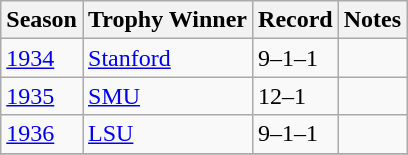<table class="wikitable">
<tr>
<th>Season</th>
<th>Trophy Winner</th>
<th>Record</th>
<th>Notes</th>
</tr>
<tr>
<td><a href='#'>1934</a></td>
<td><a href='#'>Stanford</a></td>
<td>9–1–1</td>
<td></td>
</tr>
<tr>
<td><a href='#'>1935</a></td>
<td><a href='#'>SMU</a></td>
<td>12–1</td>
<td></td>
</tr>
<tr>
<td><a href='#'>1936</a></td>
<td><a href='#'>LSU</a></td>
<td>9–1–1</td>
<td></td>
</tr>
<tr>
</tr>
</table>
